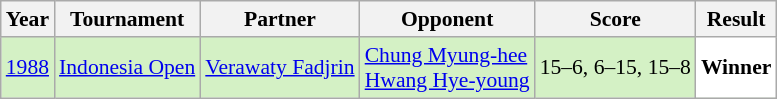<table class="sortable wikitable" style="font-size: 90%;">
<tr>
<th>Year</th>
<th>Tournament</th>
<th>Partner</th>
<th>Opponent</th>
<th>Score</th>
<th>Result</th>
</tr>
<tr style="background:#D4F1C5">
<td align="center"><a href='#'>1988</a></td>
<td align="left"><a href='#'>Indonesia Open</a></td>
<td align="left"> <a href='#'>Verawaty Fadjrin</a></td>
<td align="left"> <a href='#'>Chung Myung-hee</a><br> <a href='#'>Hwang Hye-young</a></td>
<td align="left">15–6, 6–15, 15–8</td>
<td style="text-align:left; background:white"> <strong>Winner</strong></td>
</tr>
</table>
